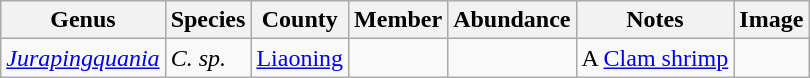<table class="wikitable" align="center">
<tr>
<th>Genus</th>
<th>Species</th>
<th>County</th>
<th>Member</th>
<th>Abundance</th>
<th>Notes</th>
<th>Image</th>
</tr>
<tr>
<td><em><a href='#'>Jurapingquania</a></em></td>
<td><em>C. sp.</em></td>
<td><a href='#'>Liaoning</a></td>
<td></td>
<td></td>
<td>A <a href='#'>Clam shrimp</a></td>
<td></td>
</tr>
</table>
